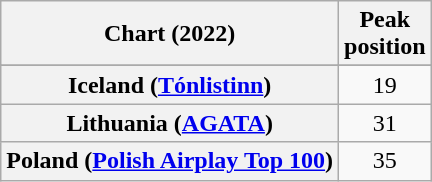<table class="wikitable sortable plainrowheaders" style="text-align:center">
<tr>
<th scope="col">Chart (2022)</th>
<th scope="col">Peak<br>position</th>
</tr>
<tr>
</tr>
<tr>
<th scope="row">Iceland (<a href='#'>Tónlistinn</a>)</th>
<td>19</td>
</tr>
<tr>
<th scope="row">Lithuania (<a href='#'>AGATA</a>)</th>
<td>31</td>
</tr>
<tr>
<th scope="row">Poland (<a href='#'>Polish Airplay Top 100</a>)</th>
<td>35</td>
</tr>
</table>
